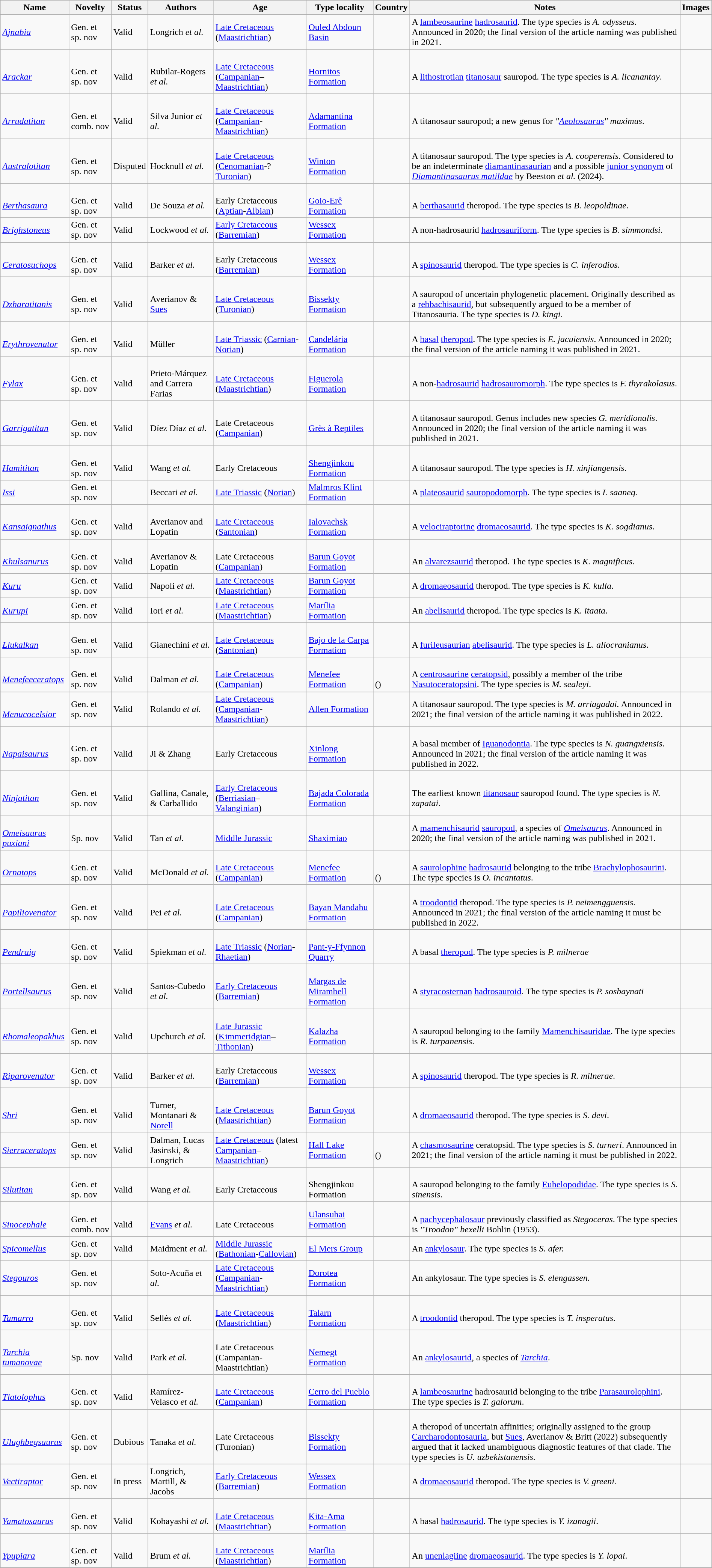<table class="wikitable sortable" align="center" width="100%">
<tr>
<th>Name</th>
<th>Novelty</th>
<th>Status</th>
<th>Authors</th>
<th>Age</th>
<th>Type locality</th>
<th>Country</th>
<th>Notes</th>
<th>Images</th>
</tr>
<tr>
<td><em><a href='#'>Ajnabia</a></em></td>
<td>Gen. et sp. nov</td>
<td>Valid</td>
<td>Longrich <em>et al.</em></td>
<td><a href='#'>Late Cretaceous</a> (<a href='#'>Maastrichtian</a>)</td>
<td><a href='#'>Ouled Abdoun Basin</a></td>
<td></td>
<td>A <a href='#'>lambeosaurine</a> <a href='#'>hadrosaurid</a>. The type species is <em>A. odysseus</em>. Announced in 2020; the final version of the article naming was published in 2021.</td>
<td></td>
</tr>
<tr>
<td><br><em><a href='#'>Arackar</a></em></td>
<td><br>Gen. et sp. nov</td>
<td><br>Valid</td>
<td><br>Rubilar-Rogers <em>et al.</em></td>
<td><br><a href='#'>Late Cretaceous</a> (<a href='#'>Campanian</a>–<a href='#'>Maastrichtian</a>)</td>
<td><br><a href='#'>Hornitos Formation</a></td>
<td><br></td>
<td><br>A <a href='#'>lithostrotian</a> <a href='#'>titanosaur</a> sauropod. The type species is <em>A. licanantay</em>.</td>
<td></td>
</tr>
<tr>
<td><br><em><a href='#'>Arrudatitan</a></em></td>
<td><br>Gen. et comb. nov</td>
<td><br>Valid</td>
<td><br>Silva Junior <em>et al.</em></td>
<td><br><a href='#'>Late Cretaceous</a> (<a href='#'>Campanian</a>-<a href='#'>Maastrichtian</a>)</td>
<td><br><a href='#'>Adamantina Formation</a></td>
<td><br></td>
<td><br>A titanosaur sauropod; a new genus for <em>"<a href='#'>Aeolosaurus</a>" maximus</em>.</td>
<td></td>
</tr>
<tr>
<td><br><em><a href='#'>Australotitan</a></em></td>
<td><br>Gen. et sp. nov</td>
<td><br>Disputed</td>
<td><br>Hocknull <em>et al.</em></td>
<td><br><a href='#'>Late Cretaceous</a> (<a href='#'>Cenomanian</a>-? <a href='#'>Turonian</a>)</td>
<td><br><a href='#'>Winton Formation</a></td>
<td><br></td>
<td><br>A titanosaur sauropod. The type species is <em>A. cooperensis</em>. Considered to be an indeterminate <a href='#'>diamantinasaurian</a> and a possible <a href='#'>junior synonym</a> of <em><a href='#'>Diamantinasaurus matildae</a></em> by Beeston <em>et al.</em> (2024).</td>
<td></td>
</tr>
<tr>
<td><br><em><a href='#'>Berthasaura</a></em></td>
<td><br>Gen. et sp. nov</td>
<td><br>Valid</td>
<td><br>De Souza <em>et al.</em></td>
<td><br>Early Cretaceous (<a href='#'>Aptian</a>-<a href='#'>Albian</a>)</td>
<td><br><a href='#'>Goio-Erê Formation</a></td>
<td><br></td>
<td><br>A <a href='#'>berthasaurid</a> theropod. The type species is <em>B. leopoldinae</em>.</td>
<td></td>
</tr>
<tr>
<td><em><a href='#'>Brighstoneus</a></em></td>
<td>Gen. et sp. nov</td>
<td>Valid</td>
<td>Lockwood <em>et al.</em></td>
<td><a href='#'>Early Cretaceous</a> (<a href='#'>Barremian</a>)</td>
<td><a href='#'>Wessex Formation</a></td>
<td></td>
<td>A non-hadrosaurid <a href='#'>hadrosauriform</a>. The type species is <em>B. simmondsi</em>.</td>
<td></td>
</tr>
<tr>
<td><br><em><a href='#'>Ceratosuchops</a></em></td>
<td><br>Gen. et sp. nov</td>
<td><br>Valid</td>
<td><br>Barker <em>et al.</em></td>
<td><br>Early Cretaceous (<a href='#'>Barremian</a>)</td>
<td><br><a href='#'>Wessex Formation</a></td>
<td><br></td>
<td><br>A <a href='#'>spinosaurid</a> theropod. The type species is <em>C. inferodios</em>.</td>
<td></td>
</tr>
<tr>
<td><br><em><a href='#'>Dzharatitanis</a></em></td>
<td><br>Gen. et sp. nov</td>
<td><br>Valid</td>
<td><br>Averianov & <a href='#'>Sues</a></td>
<td><br><a href='#'>Late Cretaceous</a> (<a href='#'>Turonian</a>)</td>
<td><br><a href='#'>Bissekty Formation</a></td>
<td><br></td>
<td><br>A sauropod of uncertain phylogenetic placement. Originally described as a <a href='#'>rebbachisaurid</a>, but subsequently argued to be a member of Titanosauria. The type species is <em>D. kingi</em>.</td>
<td></td>
</tr>
<tr>
<td><br><em><a href='#'>Erythrovenator</a></em></td>
<td><br>Gen. et sp. nov</td>
<td><br>Valid</td>
<td><br>Müller</td>
<td><br><a href='#'>Late Triassic</a> (<a href='#'>Carnian</a>-<a href='#'>Norian</a>)</td>
<td><br><a href='#'>Candelária Formation</a></td>
<td><br></td>
<td><br>A <a href='#'>basal</a> <a href='#'>theropod</a>. The type species is <em>E. jacuiensis</em>. Announced in 2020; the final version of the article naming it was published in 2021.</td>
<td></td>
</tr>
<tr>
<td><br><em><a href='#'>Fylax</a></em></td>
<td><br>Gen. et sp. nov</td>
<td><br>Valid</td>
<td><br>Prieto-Márquez and Carrera Farias</td>
<td><br><a href='#'>Late Cretaceous</a> (<a href='#'>Maastrichtian</a>)</td>
<td><br><a href='#'>Figuerola Formation</a></td>
<td><br></td>
<td><br>A non-<a href='#'>hadrosaurid</a> <a href='#'>hadrosauromorph</a>. The type species is <em>F. thyrakolasus</em>.</td>
<td></td>
</tr>
<tr>
<td><br><em><a href='#'>Garrigatitan</a></em></td>
<td><br>Gen. et sp. nov</td>
<td><br>Valid</td>
<td><br>Díez Díaz <em>et al.</em></td>
<td><br>Late Cretaceous (<a href='#'>Campanian</a>)</td>
<td><br><a href='#'>Grès à Reptiles</a></td>
<td><br></td>
<td><br>A titanosaur sauropod. Genus includes new species <em>G. meridionalis</em>. Announced in 2020; the final version of the article naming it was published in 2021.</td>
<td></td>
</tr>
<tr>
<td><br><em><a href='#'>Hamititan</a></em></td>
<td><br>Gen. et sp. nov</td>
<td><br>Valid</td>
<td><br>Wang <em>et al.</em></td>
<td><br>Early Cretaceous</td>
<td><br><a href='#'>Shengjinkou Formation</a></td>
<td><br></td>
<td><br>A titanosaur sauropod. The type species is <em>H. xinjiangensis</em>.</td>
<td></td>
</tr>
<tr>
<td><em><a href='#'>Issi</a></em></td>
<td>Gen. et sp. nov</td>
<td></td>
<td>Beccari <em>et al.</em></td>
<td><a href='#'>Late Triassic</a> (<a href='#'>Norian</a>)</td>
<td><a href='#'>Malmros Klint Formation</a></td>
<td></td>
<td>A <a href='#'>plateosaurid</a> <a href='#'>sauropodomorph</a>. The type species is <em>I. saaneq.</em></td>
<td></td>
</tr>
<tr>
<td><br><em><a href='#'>Kansaignathus</a></em></td>
<td><br>Gen. et sp. nov</td>
<td><br>Valid</td>
<td><br>Averianov and Lopatin</td>
<td><br><a href='#'>Late Cretaceous</a> (<a href='#'>Santonian</a>)</td>
<td><br><a href='#'>Ialovachsk Formation</a></td>
<td><br></td>
<td><br>A <a href='#'>velociraptorine</a> <a href='#'>dromaeosaurid</a>. The type species is <em>K. sogdianus</em>.</td>
<td></td>
</tr>
<tr>
<td><br><em><a href='#'>Khulsanurus</a></em></td>
<td><br>Gen. et sp. nov</td>
<td><br>Valid</td>
<td><br>Averianov & Lopatin</td>
<td><br>Late Cretaceous (<a href='#'>Campanian</a>)</td>
<td><br><a href='#'>Barun Goyot Formation</a></td>
<td><br></td>
<td><br>An <a href='#'>alvarezsaurid</a> theropod. The type species is <em>K. magnificus</em>.</td>
<td></td>
</tr>
<tr>
<td><em><a href='#'>Kuru</a></em></td>
<td>Gen. et sp. nov</td>
<td>Valid</td>
<td>Napoli <em>et al.</em></td>
<td><a href='#'>Late Cretaceous</a> (<a href='#'>Maastrichtian</a>)</td>
<td><a href='#'>Barun Goyot Formation</a></td>
<td></td>
<td>A <a href='#'>dromaeosaurid</a> theropod. The type species is <em>K. kulla</em>.</td>
<td></td>
</tr>
<tr>
<td><em><a href='#'>Kurupi</a></em></td>
<td>Gen. et sp. nov</td>
<td>Valid</td>
<td>Iori <em>et al.</em></td>
<td><a href='#'>Late Cretaceous</a> (<a href='#'>Maastrichtian</a>)</td>
<td><a href='#'>Marília Formation</a></td>
<td></td>
<td>An <a href='#'>abelisaurid</a> theropod. The type species is <em>K. itaata</em>.</td>
<td></td>
</tr>
<tr>
<td><br><em><a href='#'>Llukalkan</a></em></td>
<td><br>Gen. et sp. nov</td>
<td><br>Valid</td>
<td><br>Gianechini <em>et al.</em></td>
<td><br><a href='#'>Late Cretaceous</a> (<a href='#'>Santonian</a>)</td>
<td><br><a href='#'>Bajo de la Carpa Formation</a></td>
<td><br></td>
<td><br>A <a href='#'>furileusaurian</a> <a href='#'>abelisaurid</a>. The type species is <em>L. aliocranianus</em>.</td>
<td></td>
</tr>
<tr>
<td><br><em><a href='#'>Menefeeceratops</a></em></td>
<td><br>Gen. et sp. nov</td>
<td><br>Valid</td>
<td><br>Dalman <em>et al.</em></td>
<td><br><a href='#'>Late Cretaceous</a> (<a href='#'>Campanian</a>)</td>
<td><br><a href='#'>Menefee Formation</a></td>
<td><br><br>()</td>
<td><br>A <a href='#'>centrosaurine</a> <a href='#'>ceratopsid</a>, possibly a member of the tribe <a href='#'>Nasutoceratopsini</a>. The type species is <em>M. sealeyi</em>.</td>
<td></td>
</tr>
<tr>
<td><br><em><a href='#'>Menucocelsior</a></em></td>
<td>Gen. et sp. nov</td>
<td>Valid</td>
<td>Rolando <em>et al.</em></td>
<td><a href='#'>Late Cretaceous</a> (<a href='#'>Campanian</a>-<a href='#'>Maastrichtian</a>)</td>
<td><a href='#'>Allen Formation</a></td>
<td></td>
<td>A titanosaur sauropod. The type species is <em>M. arriagadai.</em> Announced in 2021; the final version of the article naming it was published in 2022.</td>
<td></td>
</tr>
<tr>
<td><br><em><a href='#'>Napaisaurus</a></em></td>
<td><br>Gen. et sp. nov</td>
<td><br>Valid</td>
<td><br>Ji & Zhang</td>
<td><br>Early Cretaceous</td>
<td><br><a href='#'>Xinlong Formation</a></td>
<td><br></td>
<td><br>A basal member of <a href='#'>Iguanodontia</a>. The type species is <em>N. guangxiensis</em>. Announced in 2021; the final version of the article naming it was published in 2022.</td>
<td></td>
</tr>
<tr>
<td><br><em><a href='#'>Ninjatitan</a></em></td>
<td><br>Gen. et sp. nov</td>
<td><br>Valid</td>
<td><br>Gallina, Canale, & Carballido</td>
<td><br><a href='#'>Early Cretaceous</a> (<a href='#'>Berriasian</a>–<a href='#'>Valanginian</a>)</td>
<td><br><a href='#'>Bajada Colorada Formation</a></td>
<td><br></td>
<td><br>The earliest known <a href='#'>titanosaur</a> sauropod found. The type species is <em>N. zapatai</em>.</td>
<td></td>
</tr>
<tr>
<td><br><em><a href='#'>Omeisaurus puxiani</a></em></td>
<td><br>Sp. nov</td>
<td><br>Valid</td>
<td><br>Tan <em>et al.</em></td>
<td><br><a href='#'>Middle Jurassic</a></td>
<td><br><a href='#'>Shaximiao</a></td>
<td><br></td>
<td>A <a href='#'>mamenchisaurid</a> <a href='#'>sauropod</a>, a species of <em><a href='#'>Omeisaurus</a></em>. Announced in 2020; the final version of the article naming was published in 2021.</td>
<td></td>
</tr>
<tr>
<td><br><em><a href='#'>Ornatops</a></em></td>
<td><br>Gen. et sp. nov</td>
<td><br>Valid</td>
<td><br>McDonald <em>et al.</em></td>
<td><br><a href='#'>Late Cretaceous</a> (<a href='#'>Campanian</a>)</td>
<td><br><a href='#'>Menefee Formation</a></td>
<td><br><br>()</td>
<td><br>A <a href='#'>saurolophine</a> <a href='#'>hadrosaurid</a> belonging to the tribe <a href='#'>Brachylophosaurini</a>. The type species is <em>O. incantatus</em>.</td>
<td></td>
</tr>
<tr>
<td><br><em><a href='#'>Papiliovenator</a></em></td>
<td><br>Gen. et sp. nov</td>
<td><br>Valid</td>
<td><br>Pei <em>et al.</em></td>
<td><br><a href='#'>Late Cretaceous</a> (<a href='#'>Campanian</a>)</td>
<td><br><a href='#'>Bayan Mandahu Formation</a></td>
<td><br></td>
<td><br>A <a href='#'>troodontid</a> theropod. The type species is <em>P. neimengguensis</em>. Announced in 2021; the final version of the article naming it must be published in 2022.</td>
<td></td>
</tr>
<tr>
<td><br><em><a href='#'>Pendraig</a></em></td>
<td><br>Gen. et sp. nov</td>
<td><br>Valid</td>
<td><br>Spiekman <em>et al.</em></td>
<td><br><a href='#'>Late Triassic</a> (<a href='#'>Norian</a>-<a href='#'>Rhaetian</a>)</td>
<td><br><a href='#'>Pant-y-Ffynnon Quarry</a></td>
<td><br></td>
<td><br>A basal <a href='#'>theropod</a>. The type species is <em>P. milnerae</em></td>
<td></td>
</tr>
<tr>
<td><br><em><a href='#'>Portellsaurus</a></em></td>
<td><br>Gen. et sp. nov</td>
<td><br>Valid</td>
<td><br>Santos-Cubedo <em>et al.</em></td>
<td><br><a href='#'>Early Cretaceous</a> (<a href='#'>Barremian</a>)</td>
<td><br><a href='#'>Margas de Mirambell Formation</a></td>
<td><br></td>
<td><br>A <a href='#'>styracosternan</a> <a href='#'>hadrosauroid</a>. The type species is <em>P. sosbaynati</em></td>
<td></td>
</tr>
<tr>
<td><br><em><a href='#'>Rhomaleopakhus</a></em></td>
<td><br>Gen. et sp. nov</td>
<td><br>Valid</td>
<td><br>Upchurch <em>et al.</em></td>
<td><br><a href='#'>Late Jurassic</a> (<a href='#'>Kimmeridgian</a>–<a href='#'>Tithonian</a>)</td>
<td><br><a href='#'>Kalazha Formation</a></td>
<td><br></td>
<td><br>A sauropod belonging to the family <a href='#'>Mamenchisauridae</a>. The type species is <em>R. turpanensis</em>.</td>
<td></td>
</tr>
<tr>
<td><br><em><a href='#'>Riparovenator</a></em></td>
<td><br>Gen. et sp. nov</td>
<td><br>Valid</td>
<td><br>Barker <em>et al.</em></td>
<td><br>Early Cretaceous (<a href='#'>Barremian</a>)</td>
<td><br><a href='#'>Wessex Formation</a></td>
<td><br></td>
<td><br>A <a href='#'>spinosaurid</a> theropod. The type species is <em>R. milnerae</em>.</td>
<td></td>
</tr>
<tr>
<td><br><em><a href='#'>Shri</a></em></td>
<td><br>Gen. et sp. nov</td>
<td><br>Valid</td>
<td><br>Turner, Montanari & <a href='#'>Norell</a></td>
<td><br><a href='#'>Late Cretaceous</a> (<a href='#'>Maastrichtian</a>)</td>
<td><br><a href='#'>Barun Goyot Formation</a></td>
<td><br></td>
<td><br>A <a href='#'>dromaeosaurid</a> theropod. The type species is <em>S. devi</em>.</td>
<td></td>
</tr>
<tr>
<td><em><a href='#'>Sierraceratops</a></em></td>
<td>Gen. et sp. nov</td>
<td>Valid</td>
<td>Dalman, Lucas Jasinski, & Longrich</td>
<td><a href='#'>Late Cretaceous</a> (latest <a href='#'>Campanian</a>–<a href='#'>Maastrichtian</a>)</td>
<td><a href='#'>Hall Lake Formation</a></td>
<td><br>()</td>
<td>A <a href='#'>chasmosaurine</a> ceratopsid. The type species is <em>S. turneri</em>. Announced in 2021; the final version of the article naming it must be published in 2022.</td>
<td></td>
</tr>
<tr>
<td><br><em><a href='#'>Silutitan</a></em></td>
<td><br>Gen. et sp. nov</td>
<td><br>Valid</td>
<td><br>Wang <em>et al.</em></td>
<td><br>Early Cretaceous</td>
<td><br>Shengjinkou Formation</td>
<td><br></td>
<td><br>A sauropod belonging to the family <a href='#'>Euhelopodidae</a>. The type species is <em>S. sinensis</em>.</td>
<td></td>
</tr>
<tr>
<td><br><em><a href='#'>Sinocephale</a></em></td>
<td><br>Gen. et comb. nov</td>
<td><br>Valid</td>
<td><br><a href='#'>Evans</a> <em>et al.</em></td>
<td><br>Late Cretaceous</td>
<td><a href='#'>Ulansuhai Formation</a></td>
<td><br></td>
<td><br>A <a href='#'>pachycephalosaur</a> previously classified as <em>Stegoceras</em>. The type species is <em>"Troodon" bexelli</em> Bohlin (1953).</td>
<td></td>
</tr>
<tr>
<td><em><a href='#'>Spicomellus</a></em></td>
<td>Gen. et sp. nov</td>
<td>Valid</td>
<td>Maidment <em>et al.</em></td>
<td><a href='#'>Middle Jurassic</a> (<a href='#'>Bathonian</a>-<a href='#'>Callovian</a>)</td>
<td><a href='#'>El Mers Group</a></td>
<td></td>
<td>An <a href='#'>ankylosaur</a>. The type species is <em>S. afer.</em></td>
<td></td>
</tr>
<tr>
<td><em><a href='#'>Stegouros</a></em></td>
<td>Gen. et sp. nov</td>
<td></td>
<td>Soto-Acuña <em>et al.</em></td>
<td><a href='#'>Late Cretaceous</a> (<a href='#'>Campanian</a>-<a href='#'>Maastrichtian</a>)</td>
<td><a href='#'>Dorotea Formation</a></td>
<td></td>
<td>An ankylosaur. The type species is <em>S. elengassen.</em></td>
<td></td>
</tr>
<tr>
<td><br><em><a href='#'>Tamarro</a></em></td>
<td><br>Gen. et sp. nov</td>
<td><br>Valid</td>
<td><br>Sellés <em>et al.</em></td>
<td><br><a href='#'>Late Cretaceous</a> (<a href='#'>Maastrichtian</a>)</td>
<td><br><a href='#'>Talarn Formation</a></td>
<td><br></td>
<td><br>A <a href='#'>troodontid</a> theropod. The type species is <em>T. insperatus</em>.</td>
<td></td>
</tr>
<tr>
<td><br><em><a href='#'>Tarchia tumanovae</a></em></td>
<td><br>Sp. nov</td>
<td><br>Valid</td>
<td><br>Park <em>et al.</em></td>
<td><br>Late Cretaceous (Campanian-Maastrichtian)</td>
<td><br><a href='#'>Nemegt Formation</a></td>
<td><br></td>
<td><br>An <a href='#'>ankylosaurid</a>, a species of <em><a href='#'>Tarchia</a></em>.</td>
<td></td>
</tr>
<tr>
<td><br><em><a href='#'>Tlatolophus</a></em></td>
<td><br>Gen. et sp. nov</td>
<td><br>Valid</td>
<td><br>Ramírez-Velasco <em>et al.</em></td>
<td><br><a href='#'>Late Cretaceous</a> (<a href='#'>Campanian</a>)</td>
<td><br><a href='#'>Cerro del Pueblo Formation</a></td>
<td><br></td>
<td><br>A <a href='#'>lambeosaurine</a> hadrosaurid belonging to the tribe <a href='#'>Parasaurolophini</a>. The type species is <em>T. galorum</em>.</td>
<td></td>
</tr>
<tr>
<td><br><em><a href='#'>Ulughbegsaurus</a></em></td>
<td><br>Gen. et sp. nov</td>
<td><br>Dubious</td>
<td><br>Tanaka <em>et al.</em></td>
<td><br>Late Cretaceous (Turonian)</td>
<td><br><a href='#'>Bissekty Formation</a></td>
<td><br></td>
<td><br>A theropod of uncertain affinities; originally assigned to the group <a href='#'>Carcharodontosauria</a>, but <a href='#'>Sues</a>, Averianov & Britt (2022) subsequently argued that it lacked unambiguous diagnostic features of that clade. The type species is <em>U. uzbekistanensis</em>.</td>
<td><br></td>
</tr>
<tr>
<td><em><a href='#'>Vectiraptor</a></em></td>
<td>Gen. et sp. nov</td>
<td>In press</td>
<td>Longrich, Martill, & Jacobs</td>
<td><a href='#'>Early Cretaceous</a> (<a href='#'>Barremian</a>)</td>
<td><a href='#'>Wessex Formation</a></td>
<td></td>
<td>A <a href='#'>dromaeosaurid</a> theropod. The type species is <em>V. greeni.</em></td>
<td></td>
</tr>
<tr>
<td><br><em><a href='#'>Yamatosaurus</a></em></td>
<td><br>Gen. et sp. nov</td>
<td><br>Valid</td>
<td><br>Kobayashi <em>et al.</em></td>
<td><br><a href='#'>Late Cretaceous</a> (<a href='#'>Maastrichtian</a>)</td>
<td><br><a href='#'>Kita-Ama Formation</a></td>
<td><br></td>
<td><br>A basal <a href='#'>hadrosaurid</a>. The type species is <em>Y. izanagii</em>.</td>
<td></td>
</tr>
<tr>
<td><br><em><a href='#'>Ypupiara</a></em></td>
<td><br>Gen. et sp. nov</td>
<td><br>Valid</td>
<td><br>Brum <em>et al.</em></td>
<td><br><a href='#'>Late Cretaceous</a> (<a href='#'>Maastrichtian</a>)</td>
<td><br><a href='#'>Marília Formation</a></td>
<td><br></td>
<td><br>An <a href='#'>unenlagiine</a> <a href='#'>dromaeosaurid</a>. The type species is <em>Y. lopai</em>.</td>
<td></td>
</tr>
<tr>
</tr>
</table>
